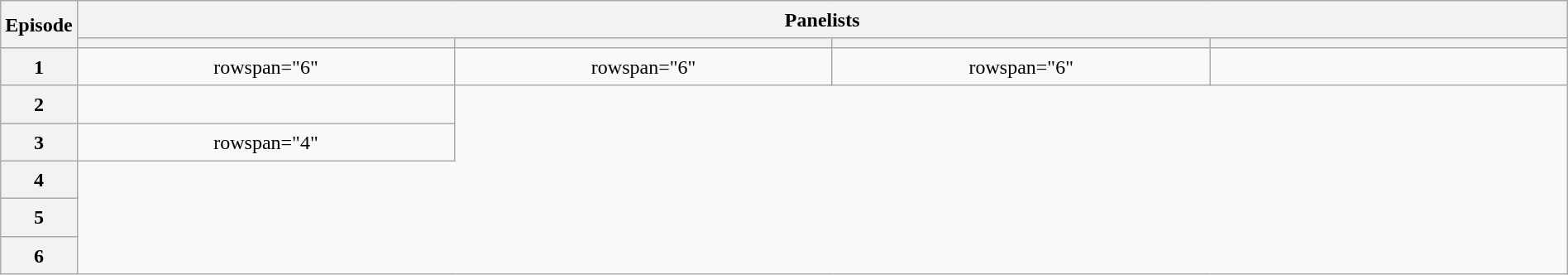<table class="wikitable plainrowheaders mw-collapsible" style="text-align:center; line-height:23px; width:100%;">
<tr>
<th rowspan="2" width="1%">Episode</th>
<th colspan="4">Panelists</th>
</tr>
<tr>
<th width="25%"></th>
<th width="25%"></th>
<th width="25%"></th>
<th width="25%"></th>
</tr>
<tr>
<th>1</th>
<td>rowspan="6" </td>
<td>rowspan="6" </td>
<td>rowspan="6" </td>
<td></td>
</tr>
<tr>
<th>2</th>
<td></td>
</tr>
<tr>
<th>3</th>
<td>rowspan="4" </td>
</tr>
<tr>
<th>4</th>
</tr>
<tr>
<th>5</th>
</tr>
<tr>
<th>6</th>
</tr>
</table>
